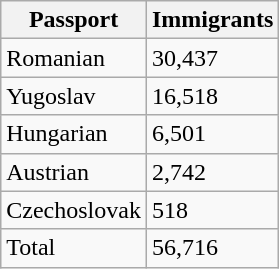<table class="wikitable sortable">
<tr>
<th>Passport</th>
<th>Immigrants</th>
</tr>
<tr>
<td> Romanian</td>
<td>30,437</td>
</tr>
<tr>
<td> Yugoslav</td>
<td>16,518</td>
</tr>
<tr>
<td> Hungarian</td>
<td>6,501</td>
</tr>
<tr>
<td> Austrian</td>
<td>2,742</td>
</tr>
<tr>
<td> Czechoslovak</td>
<td>518</td>
</tr>
<tr>
<td>Total</td>
<td>56,716</td>
</tr>
</table>
